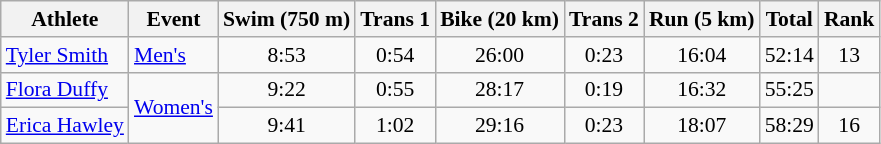<table class="wikitable" border="1" style="font-size:90%">
<tr>
<th>Athlete</th>
<th>Event</th>
<th>Swim (750 m)</th>
<th>Trans 1</th>
<th>Bike (20 km)</th>
<th>Trans 2</th>
<th>Run (5 km)</th>
<th>Total</th>
<th>Rank</th>
</tr>
<tr align=center>
<td align=left><a href='#'>Tyler Smith</a></td>
<td align=left rowspan=1><a href='#'>Men's</a></td>
<td>8:53</td>
<td>0:54</td>
<td>26:00</td>
<td>0:23</td>
<td>16:04</td>
<td>52:14</td>
<td>13</td>
</tr>
<tr align=center>
<td align=left><a href='#'>Flora Duffy</a></td>
<td align=left rowspan=2><a href='#'>Women's</a></td>
<td>9:22</td>
<td>0:55</td>
<td>28:17</td>
<td>0:19</td>
<td>16:32</td>
<td>55:25</td>
<td></td>
</tr>
<tr align=center>
<td align=left><a href='#'>Erica Hawley</a></td>
<td>9:41</td>
<td>1:02</td>
<td>29:16</td>
<td>0:23</td>
<td>18:07</td>
<td>58:29</td>
<td>16</td>
</tr>
</table>
